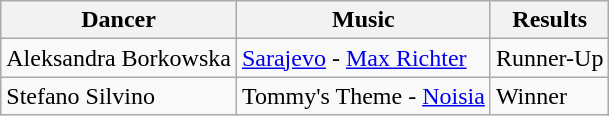<table class="wikitable">
<tr>
<th>Dancer</th>
<th>Music</th>
<th>Results</th>
</tr>
<tr>
<td>Aleksandra Borkowska</td>
<td><a href='#'>Sarajevo</a> - <a href='#'>Max Richter</a></td>
<td>Runner-Up</td>
</tr>
<tr>
<td>Stefano Silvino</td>
<td>Tommy's Theme - <a href='#'>Noisia</a></td>
<td>Winner</td>
</tr>
</table>
